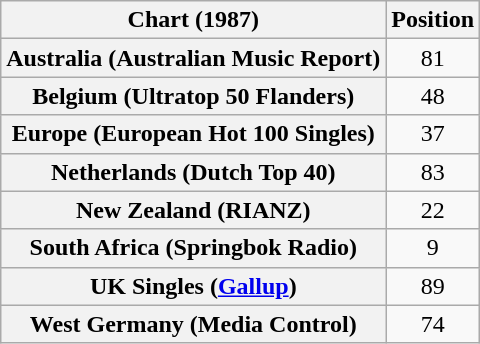<table class="wikitable sortable plainrowheaders" style="text-align:center">
<tr>
<th scope="col">Chart (1987)</th>
<th scope="col">Position</th>
</tr>
<tr>
<th scope="row">Australia (Australian Music Report)</th>
<td>81</td>
</tr>
<tr>
<th scope="row">Belgium (Ultratop 50 Flanders)</th>
<td>48</td>
</tr>
<tr>
<th scope="row">Europe (European Hot 100 Singles)</th>
<td>37</td>
</tr>
<tr>
<th scope="row">Netherlands (Dutch Top 40)</th>
<td>83</td>
</tr>
<tr>
<th scope="row">New Zealand (RIANZ)</th>
<td>22</td>
</tr>
<tr>
<th scope="row">South Africa (Springbok Radio)</th>
<td>9</td>
</tr>
<tr>
<th scope="row">UK Singles (<a href='#'>Gallup</a>)</th>
<td>89</td>
</tr>
<tr>
<th scope="row">West Germany (Media Control)</th>
<td>74</td>
</tr>
</table>
